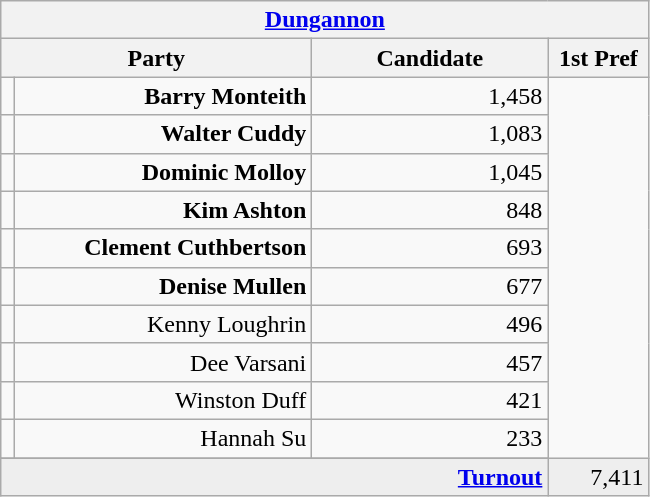<table class="wikitable">
<tr>
<th colspan="4" align="center"><a href='#'>Dungannon</a></th>
</tr>
<tr>
<th colspan="2" align="center" width=200>Party</th>
<th width=150>Candidate</th>
<th width=60>1st Pref</th>
</tr>
<tr>
<td></td>
<td align="right"><strong>Barry Monteith</strong></td>
<td align="right">1,458</td>
</tr>
<tr>
<td></td>
<td align="right"><strong>Walter Cuddy</strong></td>
<td align="right">1,083</td>
</tr>
<tr>
<td></td>
<td align="right"><strong>Dominic Molloy</strong></td>
<td align="right">1,045</td>
</tr>
<tr>
<td></td>
<td align="right"><strong>Kim Ashton</strong></td>
<td align="right">848</td>
</tr>
<tr>
<td></td>
<td align="right"><strong>Clement Cuthbertson</strong></td>
<td align="right">693</td>
</tr>
<tr>
<td></td>
<td align="right"><strong>Denise Mullen</strong></td>
<td align="right">677</td>
</tr>
<tr>
<td></td>
<td align="right">Kenny Loughrin</td>
<td align="right">496</td>
</tr>
<tr>
<td></td>
<td align="right">Dee Varsani</td>
<td align="right">457</td>
</tr>
<tr>
<td></td>
<td align="right">Winston Duff</td>
<td align="right">421</td>
</tr>
<tr>
<td></td>
<td align="right">Hannah Su</td>
<td align="right">233</td>
</tr>
<tr>
</tr>
<tr bgcolor="EEEEEE">
<td colspan=3 align="right"><strong><a href='#'>Turnout</a></strong></td>
<td align="right">7,411</td>
</tr>
</table>
